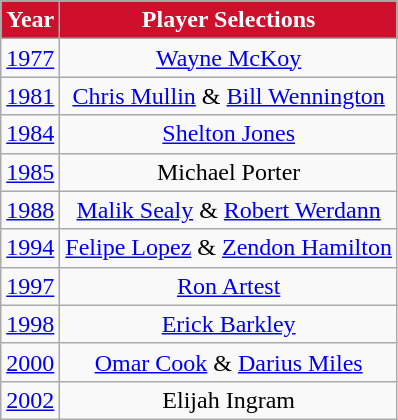<table class="wikitable" style="text-align:center;">
<tr style="color: white;">
<th style="background:#CF102D;"><span> Year</span></th>
<th style="background:#CF102D;"><span> Player Selections</span></th>
</tr>
<tr>
<td><a href='#'>1977</a></td>
<td><a href='#'>Wayne McKoy</a></td>
</tr>
<tr>
<td><a href='#'>1981</a></td>
<td><a href='#'>Chris Mullin</a> & <a href='#'>Bill Wennington</a></td>
</tr>
<tr>
<td><a href='#'>1984</a></td>
<td><a href='#'>Shelton Jones</a></td>
</tr>
<tr>
<td><a href='#'>1985</a></td>
<td>Michael Porter</td>
</tr>
<tr>
<td><a href='#'>1988</a></td>
<td><a href='#'>Malik Sealy</a> & <a href='#'>Robert Werdann</a></td>
</tr>
<tr>
<td><a href='#'>1994</a></td>
<td><a href='#'>Felipe Lopez</a> & <a href='#'>Zendon Hamilton</a></td>
</tr>
<tr>
<td><a href='#'>1997</a></td>
<td><a href='#'>Ron Artest</a></td>
</tr>
<tr>
<td><a href='#'>1998</a></td>
<td><a href='#'>Erick Barkley</a></td>
</tr>
<tr>
<td><a href='#'>2000</a></td>
<td><a href='#'>Omar Cook</a> & <a href='#'>Darius Miles</a></td>
</tr>
<tr>
<td><a href='#'>2002</a></td>
<td>Elijah Ingram</td>
</tr>
</table>
